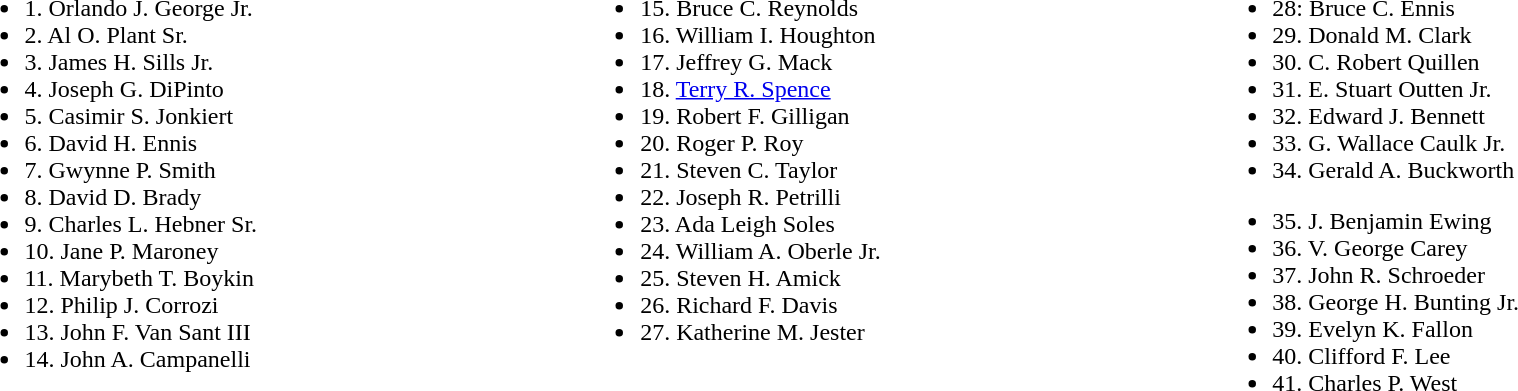<table width=100%>
<tr valign=top>
<td><br><ul><li>1. Orlando J. George Jr.</li><li>2. Al O. Plant Sr.</li><li>3. James H. Sills Jr.</li><li>4. Joseph G. DiPinto</li><li>5. Casimir S. Jonkiert</li><li>6. David H. Ennis</li><li>7. Gwynne P. Smith</li><li>8. David D. Brady</li><li>9. Charles L. Hebner Sr.</li><li>10. Jane P. Maroney</li><li>11. Marybeth T. Boykin</li><li>12. Philip J. Corrozi</li><li>13. John F. Van Sant III</li><li>14. John A. Campanelli</li></ul></td>
<td><br><ul><li>15. Bruce C. Reynolds</li><li>16. William I. Houghton</li><li>17. Jeffrey G. Mack</li><li>18. <a href='#'>Terry R. Spence</a></li><li>19. Robert F. Gilligan</li><li>20. Roger P. Roy</li><li>21. Steven C. Taylor</li><li>22. Joseph R. Petrilli</li><li>23. Ada Leigh Soles</li><li>24. William A. Oberle Jr.</li><li>25. Steven H. Amick</li><li>26. Richard F. Davis</li><li>27. Katherine M. Jester</li></ul></td>
<td><br><ul><li>28: Bruce C. Ennis</li><li>29. Donald M. Clark</li><li>30. C. Robert Quillen</li><li>31. E. Stuart Outten Jr.</li><li>32. Edward J. Bennett</li><li>33. G. Wallace Caulk Jr.</li><li>34. Gerald A. Buckworth</li></ul><ul><li>35. J. Benjamin Ewing</li><li>36. V. George Carey</li><li>37. John R. Schroeder</li><li>38. George H. Bunting Jr.</li><li>39. Evelyn K. Fallon</li><li>40. Clifford F. Lee</li><li>41. Charles P. West</li></ul></td>
</tr>
</table>
